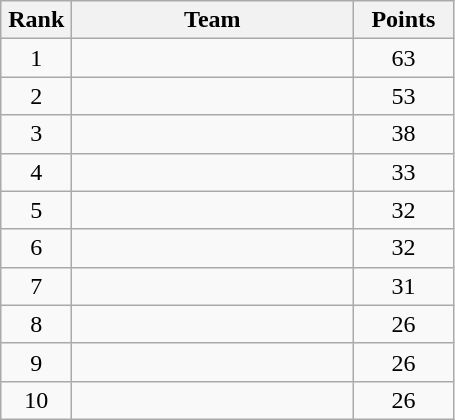<table class="wikitable" style="text-align:center;">
<tr>
<th width=40>Rank</th>
<th width=180>Team</th>
<th width=60>Points</th>
</tr>
<tr>
<td>1</td>
<td align=left></td>
<td>63</td>
</tr>
<tr>
<td>2</td>
<td align=left></td>
<td>53</td>
</tr>
<tr>
<td>3</td>
<td align=left></td>
<td>38</td>
</tr>
<tr>
<td>4</td>
<td align=left></td>
<td>33</td>
</tr>
<tr>
<td>5</td>
<td align=left></td>
<td>32</td>
</tr>
<tr>
<td>6</td>
<td align=left></td>
<td>32</td>
</tr>
<tr>
<td>7</td>
<td align=left></td>
<td>31</td>
</tr>
<tr>
<td>8</td>
<td align=left></td>
<td>26</td>
</tr>
<tr>
<td>9</td>
<td align=left></td>
<td>26</td>
</tr>
<tr>
<td>10</td>
<td align=left></td>
<td>26</td>
</tr>
</table>
